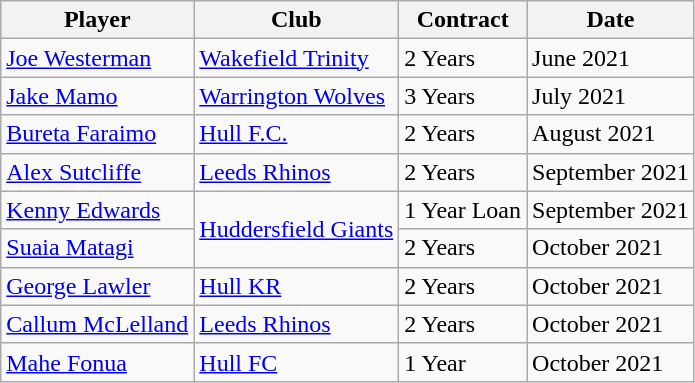<table class="wikitable">
<tr>
<th>Player</th>
<th>Club</th>
<th>Contract</th>
<th>Date</th>
</tr>
<tr>
<td> <a href='#'>Joe Westerman</a></td>
<td><a href='#'>Wakefield Trinity</a></td>
<td>2 Years</td>
<td>June 2021</td>
</tr>
<tr>
<td> <a href='#'>Jake Mamo</a></td>
<td><a href='#'>Warrington Wolves</a></td>
<td>3 Years</td>
<td>July 2021</td>
</tr>
<tr>
<td> <a href='#'>Bureta Faraimo</a></td>
<td><a href='#'>Hull F.C.</a></td>
<td>2 Years</td>
<td>August 2021</td>
</tr>
<tr>
<td> <a href='#'>Alex Sutcliffe</a></td>
<td><a href='#'>Leeds Rhinos</a></td>
<td>2 Years</td>
<td>September 2021</td>
</tr>
<tr>
<td> <a href='#'>Kenny Edwards</a></td>
<td rowspan=2><a href='#'>Huddersfield Giants</a></td>
<td>1 Year Loan</td>
<td>September 2021</td>
</tr>
<tr>
<td> <a href='#'>Suaia Matagi</a></td>
<td>2 Years</td>
<td>October 2021</td>
</tr>
<tr>
<td> <a href='#'>George Lawler</a></td>
<td><a href='#'>Hull KR</a></td>
<td>2 Years</td>
<td>October 2021</td>
</tr>
<tr>
<td> <a href='#'>Callum McLelland</a></td>
<td><a href='#'>Leeds Rhinos</a></td>
<td>2 Years</td>
<td>October 2021</td>
</tr>
<tr>
<td> <a href='#'>Mahe Fonua</a></td>
<td><a href='#'>Hull FC</a></td>
<td>1 Year</td>
<td>October 2021</td>
</tr>
</table>
